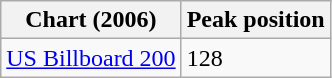<table class="wikitable sortable">
<tr>
<th>Chart (2006)</th>
<th>Peak position</th>
</tr>
<tr>
<td><a href='#'>US Billboard 200</a></td>
<td>128</td>
</tr>
</table>
